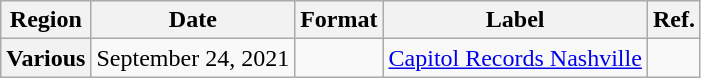<table class="wikitable plainrowheaders">
<tr>
<th scope="col">Region</th>
<th scope="col">Date</th>
<th scope="col">Format</th>
<th scope="col">Label</th>
<th scope="col">Ref.</th>
</tr>
<tr>
<th scope="row">Various</th>
<td>September 24, 2021</td>
<td></td>
<td><a href='#'>Capitol Records Nashville</a></td>
<td></td>
</tr>
</table>
